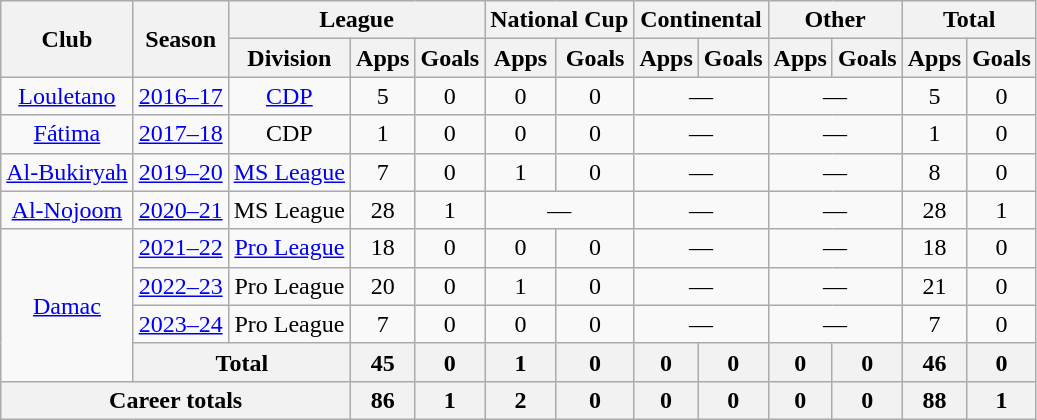<table class="wikitable" style="text-align: center">
<tr>
<th rowspan=2>Club</th>
<th rowspan=2>Season</th>
<th colspan=3>League</th>
<th colspan=2>National Cup</th>
<th colspan=2>Continental</th>
<th colspan=2>Other</th>
<th colspan=2>Total</th>
</tr>
<tr>
<th>Division</th>
<th>Apps</th>
<th>Goals</th>
<th>Apps</th>
<th>Goals</th>
<th>Apps</th>
<th>Goals</th>
<th>Apps</th>
<th>Goals</th>
<th>Apps</th>
<th>Goals</th>
</tr>
<tr>
<td><a href='#'>Louletano</a></td>
<td><a href='#'>2016–17</a></td>
<td><a href='#'>CDP</a></td>
<td>5</td>
<td>0</td>
<td>0</td>
<td>0</td>
<td colspan=2>—</td>
<td colspan=2>—</td>
<td>5</td>
<td>0</td>
</tr>
<tr>
<td><a href='#'>Fátima</a></td>
<td><a href='#'>2017–18</a></td>
<td>CDP</td>
<td>1</td>
<td>0</td>
<td>0</td>
<td>0</td>
<td colspan=2>—</td>
<td colspan=2>—</td>
<td>1</td>
<td>0</td>
</tr>
<tr>
<td><a href='#'>Al-Bukiryah</a></td>
<td><a href='#'>2019–20</a></td>
<td><a href='#'>MS League</a></td>
<td>7</td>
<td>0</td>
<td>1</td>
<td>0</td>
<td colspan=2>—</td>
<td colspan=2>—</td>
<td>8</td>
<td>0</td>
</tr>
<tr>
<td><a href='#'>Al-Nojoom</a></td>
<td><a href='#'>2020–21</a></td>
<td>MS League</td>
<td>28</td>
<td>1</td>
<td colspan=2>—</td>
<td colspan=2>—</td>
<td colspan=2>—</td>
<td>28</td>
<td>1</td>
</tr>
<tr>
<td rowspan=4><a href='#'>Damac</a></td>
<td><a href='#'>2021–22</a></td>
<td><a href='#'>Pro League</a></td>
<td>18</td>
<td>0</td>
<td>0</td>
<td>0</td>
<td colspan=2>—</td>
<td colspan=2>—</td>
<td>18</td>
<td>0</td>
</tr>
<tr>
<td><a href='#'>2022–23</a></td>
<td>Pro League</td>
<td>20</td>
<td>0</td>
<td>1</td>
<td>0</td>
<td colspan=2>—</td>
<td colspan=2>—</td>
<td>21</td>
<td>0</td>
</tr>
<tr>
<td><a href='#'>2023–24</a></td>
<td>Pro League</td>
<td>7</td>
<td>0</td>
<td>0</td>
<td>0</td>
<td colspan=2>—</td>
<td colspan=2>—</td>
<td>7</td>
<td>0</td>
</tr>
<tr>
<th colspan=2>Total</th>
<th>45</th>
<th>0</th>
<th>1</th>
<th>0</th>
<th>0</th>
<th>0</th>
<th>0</th>
<th>0</th>
<th>46</th>
<th>0</th>
</tr>
<tr>
<th colspan=3>Career totals</th>
<th>86</th>
<th>1</th>
<th>2</th>
<th>0</th>
<th>0</th>
<th>0</th>
<th>0</th>
<th>0</th>
<th>88</th>
<th>1</th>
</tr>
</table>
